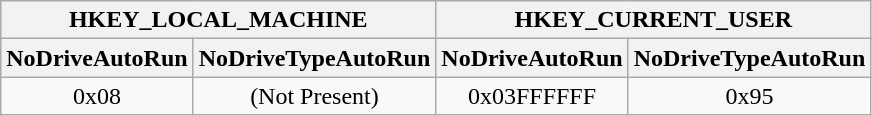<table class="wikitable" style="margin:1.5em 1em 1.5em 2em; text-align:center">
<tr>
<th colspan="2">HKEY_LOCAL_MACHINE</th>
<th colspan="2">HKEY_CURRENT_USER</th>
</tr>
<tr>
<th>NoDriveAutoRun</th>
<th>NoDriveTypeAutoRun</th>
<th>NoDriveAutoRun</th>
<th>NoDriveTypeAutoRun</th>
</tr>
<tr>
<td>0x08</td>
<td>(Not Present)</td>
<td>0x03FFFFFF</td>
<td>0x95</td>
</tr>
</table>
